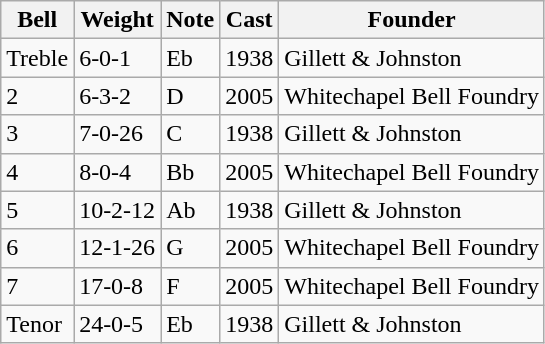<table class="wikitable">
<tr>
<th>Bell</th>
<th>Weight</th>
<th>Note</th>
<th>Cast</th>
<th>Founder</th>
</tr>
<tr>
<td>Treble</td>
<td>6-0-1</td>
<td>Eb</td>
<td>1938</td>
<td>Gillett & Johnston</td>
</tr>
<tr>
<td>2</td>
<td>6-3-2</td>
<td>D</td>
<td>2005</td>
<td>Whitechapel Bell Foundry</td>
</tr>
<tr>
<td>3</td>
<td>7-0-26</td>
<td>C</td>
<td>1938</td>
<td>Gillett & Johnston</td>
</tr>
<tr>
<td>4</td>
<td>8-0-4</td>
<td>Bb</td>
<td>2005</td>
<td>Whitechapel Bell Foundry</td>
</tr>
<tr>
<td>5</td>
<td>10-2-12</td>
<td>Ab</td>
<td>1938</td>
<td>Gillett & Johnston</td>
</tr>
<tr>
<td>6</td>
<td>12-1-26</td>
<td>G</td>
<td>2005</td>
<td>Whitechapel Bell Foundry</td>
</tr>
<tr>
<td>7</td>
<td>17-0-8</td>
<td>F</td>
<td>2005</td>
<td>Whitechapel Bell Foundry</td>
</tr>
<tr>
<td>Tenor</td>
<td>24-0-5</td>
<td>Eb</td>
<td>1938</td>
<td>Gillett & Johnston</td>
</tr>
</table>
